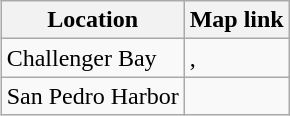<table class="wikitable" style="float: right;" border="1">
<tr>
<th>Location</th>
<th>Map link</th>
</tr>
<tr>
<td>Challenger Bay</td>
<td>,</td>
</tr>
<tr>
<td>San Pedro Harbor</td>
<td></td>
</tr>
</table>
